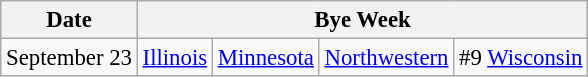<table class="wikitable" style="font-size:95%;">
<tr>
<th>Date</th>
<th colspan="4">Bye Week</th>
</tr>
<tr>
<td>September 23</td>
<td><a href='#'>Illinois</a></td>
<td><a href='#'>Minnesota</a></td>
<td><a href='#'>Northwestern</a></td>
<td>#9 <a href='#'>Wisconsin</a></td>
</tr>
</table>
